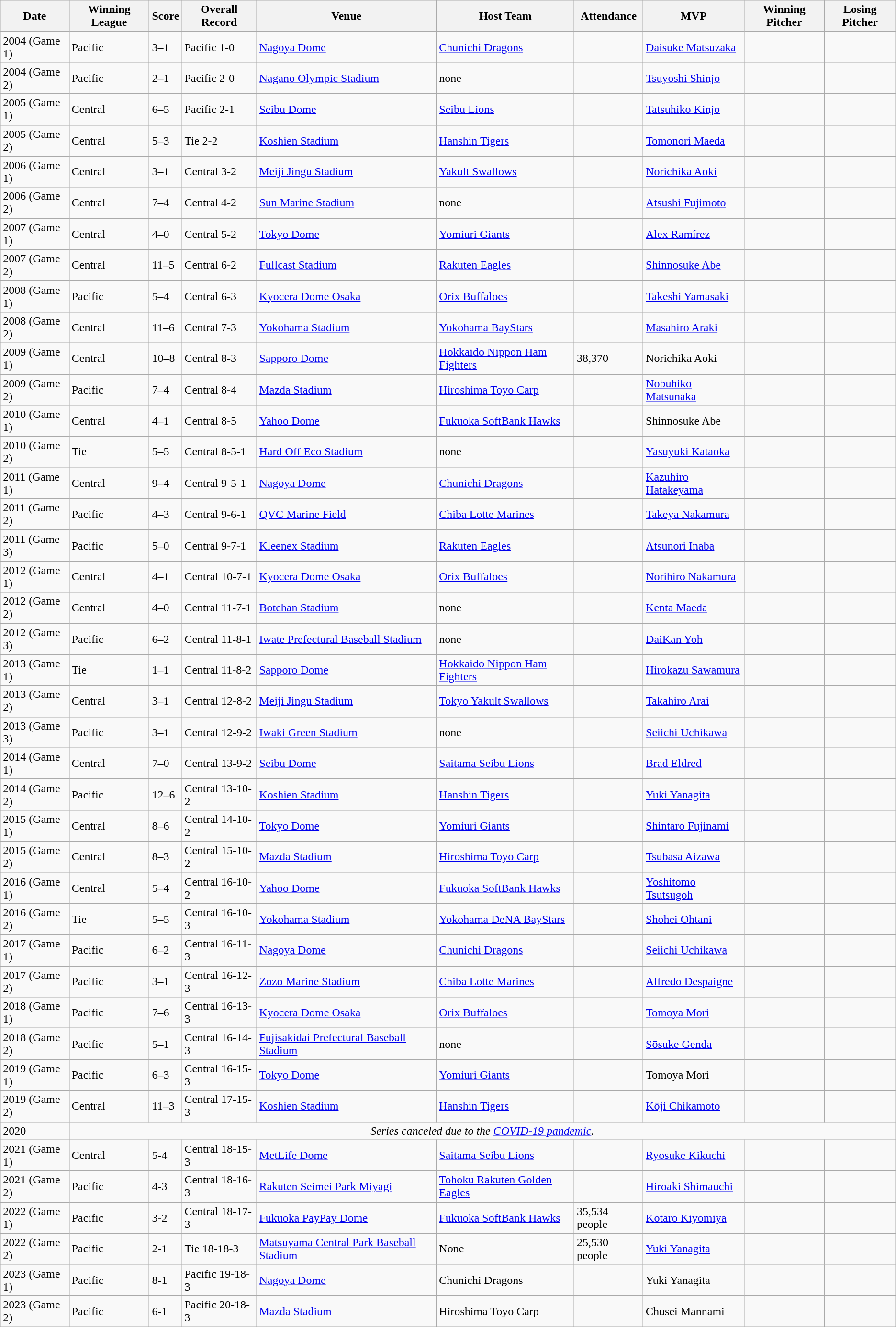<table class="wikitable" align="center">
<tr>
<th>Date</th>
<th>Winning League</th>
<th>Score</th>
<th>Overall Record</th>
<th>Venue</th>
<th>Host Team</th>
<th>Attendance</th>
<th>MVP</th>
<th>Winning Pitcher</th>
<th>Losing Pitcher</th>
</tr>
<tr>
<td>2004 (Game 1)</td>
<td>Pacific</td>
<td>3–1</td>
<td>Pacific 1-0</td>
<td><a href='#'>Nagoya Dome</a></td>
<td><a href='#'>Chunichi Dragons</a></td>
<td></td>
<td><a href='#'>Daisuke Matsuzaka</a></td>
<td></td>
<td></td>
</tr>
<tr>
<td>2004 (Game 2)</td>
<td>Pacific</td>
<td>2–1</td>
<td>Pacific 2-0</td>
<td><a href='#'>Nagano Olympic Stadium</a></td>
<td>none</td>
<td></td>
<td><a href='#'>Tsuyoshi Shinjo</a></td>
<td></td>
<td></td>
</tr>
<tr>
<td>2005 (Game 1)</td>
<td>Central</td>
<td>6–5</td>
<td>Pacific 2-1</td>
<td><a href='#'>Seibu Dome</a></td>
<td><a href='#'>Seibu Lions</a></td>
<td></td>
<td><a href='#'>Tatsuhiko Kinjo</a></td>
<td></td>
<td></td>
</tr>
<tr>
<td>2005 (Game 2)</td>
<td>Central</td>
<td>5–3</td>
<td>Tie 2-2</td>
<td><a href='#'>Koshien Stadium</a></td>
<td><a href='#'>Hanshin Tigers</a></td>
<td></td>
<td><a href='#'>Tomonori Maeda</a></td>
<td></td>
<td></td>
</tr>
<tr>
<td>2006 (Game 1)</td>
<td>Central</td>
<td>3–1</td>
<td>Central 3-2</td>
<td><a href='#'>Meiji Jingu Stadium</a></td>
<td><a href='#'>Yakult Swallows</a></td>
<td></td>
<td><a href='#'>Norichika Aoki</a></td>
<td></td>
<td></td>
</tr>
<tr>
<td>2006 (Game 2)</td>
<td>Central</td>
<td>7–4</td>
<td>Central 4-2</td>
<td><a href='#'>Sun Marine Stadium</a></td>
<td>none</td>
<td></td>
<td><a href='#'>Atsushi Fujimoto</a></td>
<td></td>
<td></td>
</tr>
<tr>
<td>2007 (Game 1)</td>
<td>Central</td>
<td>4–0</td>
<td>Central  5-2</td>
<td><a href='#'>Tokyo Dome</a></td>
<td><a href='#'>Yomiuri Giants</a></td>
<td></td>
<td><a href='#'>Alex Ramírez</a></td>
<td></td>
<td></td>
</tr>
<tr>
<td>2007 (Game 2)</td>
<td>Central</td>
<td>11–5</td>
<td>Central 6-2</td>
<td><a href='#'>Fullcast Stadium</a></td>
<td><a href='#'>Rakuten Eagles</a></td>
<td></td>
<td><a href='#'>Shinnosuke Abe</a></td>
<td></td>
<td></td>
</tr>
<tr>
<td>2008 (Game 1)</td>
<td>Pacific</td>
<td>5–4</td>
<td>Central 6-3</td>
<td><a href='#'>Kyocera Dome Osaka</a></td>
<td><a href='#'>Orix Buffaloes</a></td>
<td></td>
<td><a href='#'>Takeshi Yamasaki</a></td>
<td></td>
<td></td>
</tr>
<tr>
<td>2008 (Game 2)</td>
<td>Central</td>
<td>11–6</td>
<td>Central  7-3</td>
<td><a href='#'>Yokohama Stadium</a></td>
<td><a href='#'>Yokohama BayStars</a></td>
<td></td>
<td><a href='#'>Masahiro Araki</a></td>
<td></td>
<td></td>
</tr>
<tr>
<td>2009 (Game 1)</td>
<td>Central</td>
<td>10–8</td>
<td>Central 8-3</td>
<td><a href='#'>Sapporo Dome</a></td>
<td><a href='#'>Hokkaido Nippon Ham Fighters</a></td>
<td>38,370</td>
<td>Norichika Aoki</td>
<td></td>
<td></td>
</tr>
<tr>
<td>2009 (Game 2)</td>
<td>Pacific</td>
<td>7–4</td>
<td>Central  8-4</td>
<td><a href='#'>Mazda Stadium</a></td>
<td><a href='#'>Hiroshima Toyo Carp</a></td>
<td></td>
<td><a href='#'>Nobuhiko Matsunaka</a></td>
<td></td>
<td></td>
</tr>
<tr>
<td>2010 (Game 1)</td>
<td>Central</td>
<td>4–1</td>
<td>Central 8-5</td>
<td><a href='#'>Yahoo Dome</a></td>
<td><a href='#'>Fukuoka SoftBank Hawks</a></td>
<td></td>
<td>Shinnosuke Abe</td>
<td></td>
<td></td>
</tr>
<tr>
<td>2010 (Game 2)</td>
<td>Tie</td>
<td>5–5</td>
<td>Central 8-5-1</td>
<td><a href='#'>Hard Off Eco Stadium</a></td>
<td>none</td>
<td></td>
<td><a href='#'>Yasuyuki Kataoka</a></td>
<td></td>
<td></td>
</tr>
<tr>
<td>2011 (Game 1)</td>
<td>Central</td>
<td>9–4</td>
<td>Central 9-5-1</td>
<td><a href='#'>Nagoya Dome</a></td>
<td><a href='#'>Chunichi Dragons</a></td>
<td></td>
<td><a href='#'>Kazuhiro Hatakeyama</a></td>
<td></td>
<td></td>
</tr>
<tr>
<td>2011 (Game 2)</td>
<td>Pacific</td>
<td>4–3</td>
<td>Central 9-6-1</td>
<td><a href='#'>QVC Marine Field</a></td>
<td><a href='#'>Chiba Lotte Marines</a></td>
<td></td>
<td><a href='#'>Takeya Nakamura</a></td>
<td></td>
<td></td>
</tr>
<tr>
<td>2011 (Game 3)</td>
<td>Pacific</td>
<td>5–0</td>
<td>Central 9-7-1</td>
<td><a href='#'>Kleenex Stadium</a></td>
<td><a href='#'>Rakuten Eagles</a></td>
<td></td>
<td><a href='#'>Atsunori Inaba</a></td>
<td></td>
<td></td>
</tr>
<tr>
<td>2012 (Game 1)</td>
<td>Central</td>
<td>4–1</td>
<td>Central 10-7-1</td>
<td><a href='#'>Kyocera Dome Osaka</a></td>
<td><a href='#'>Orix Buffaloes</a></td>
<td></td>
<td><a href='#'>Norihiro Nakamura</a></td>
<td></td>
<td></td>
</tr>
<tr>
<td>2012 (Game 2)</td>
<td>Central</td>
<td>4–0</td>
<td>Central 11-7-1</td>
<td><a href='#'>Botchan Stadium</a></td>
<td>none</td>
<td></td>
<td><a href='#'>Kenta Maeda</a></td>
<td></td>
<td></td>
</tr>
<tr>
<td>2012 (Game 3)</td>
<td>Pacific</td>
<td>6–2</td>
<td>Central 11-8-1</td>
<td><a href='#'>Iwate Prefectural Baseball Stadium</a></td>
<td>none</td>
<td></td>
<td><a href='#'>DaiKan Yoh</a></td>
<td></td>
<td></td>
</tr>
<tr>
<td>2013 (Game 1)</td>
<td>Tie</td>
<td>1–1</td>
<td>Central  11-8-2</td>
<td><a href='#'>Sapporo Dome</a></td>
<td><a href='#'>Hokkaido Nippon Ham Fighters</a></td>
<td></td>
<td><a href='#'>Hirokazu Sawamura</a></td>
<td></td>
<td></td>
</tr>
<tr>
<td>2013 (Game 2)</td>
<td>Central</td>
<td>3–1</td>
<td>Central 12-8-2</td>
<td><a href='#'>Meiji Jingu Stadium</a></td>
<td><a href='#'>Tokyo Yakult Swallows</a></td>
<td></td>
<td><a href='#'>Takahiro Arai</a></td>
<td></td>
<td></td>
</tr>
<tr>
<td>2013 (Game 3)</td>
<td>Pacific</td>
<td>3–1</td>
<td>Central 12-9-2</td>
<td><a href='#'>Iwaki Green Stadium</a></td>
<td>none</td>
<td></td>
<td><a href='#'>Seiichi Uchikawa</a></td>
<td></td>
<td></td>
</tr>
<tr>
<td>2014 (Game 1)</td>
<td>Central</td>
<td>7–0</td>
<td>Central 13-9-2</td>
<td><a href='#'>Seibu Dome</a></td>
<td><a href='#'>Saitama Seibu Lions</a></td>
<td></td>
<td><a href='#'>Brad Eldred</a></td>
<td></td>
<td></td>
</tr>
<tr>
<td>2014 (Game 2)</td>
<td>Pacific</td>
<td>12–6</td>
<td>Central 13-10-2</td>
<td><a href='#'>Koshien Stadium</a></td>
<td><a href='#'>Hanshin Tigers</a></td>
<td></td>
<td><a href='#'>Yuki Yanagita</a></td>
<td></td>
<td></td>
</tr>
<tr>
<td>2015 (Game 1)</td>
<td>Central</td>
<td>8–6</td>
<td>Central 14-10-2</td>
<td><a href='#'>Tokyo Dome</a></td>
<td><a href='#'>Yomiuri Giants</a></td>
<td></td>
<td><a href='#'>Shintaro Fujinami</a></td>
<td></td>
<td></td>
</tr>
<tr>
<td>2015 (Game 2)</td>
<td>Central</td>
<td>8–3</td>
<td>Central 15-10-2</td>
<td><a href='#'>Mazda Stadium</a></td>
<td><a href='#'>Hiroshima Toyo Carp</a></td>
<td></td>
<td><a href='#'>Tsubasa Aizawa</a></td>
<td></td>
<td></td>
</tr>
<tr>
<td>2016 (Game 1)</td>
<td>Central</td>
<td>5–4</td>
<td>Central 16-10-2</td>
<td><a href='#'>Yahoo Dome</a></td>
<td><a href='#'>Fukuoka SoftBank Hawks</a></td>
<td></td>
<td><a href='#'>Yoshitomo Tsutsugoh</a></td>
<td></td>
<td></td>
</tr>
<tr>
<td>2016 (Game 2)</td>
<td>Tie</td>
<td>5–5</td>
<td>Central  16-10-3</td>
<td><a href='#'>Yokohama Stadium</a></td>
<td><a href='#'>Yokohama DeNA BayStars</a></td>
<td></td>
<td><a href='#'>Shohei Ohtani</a></td>
<td></td>
<td></td>
</tr>
<tr>
<td>2017 (Game 1)</td>
<td>Pacific</td>
<td>6–2</td>
<td>Central 16-11-3</td>
<td><a href='#'>Nagoya Dome</a></td>
<td><a href='#'>Chunichi Dragons</a></td>
<td></td>
<td><a href='#'>Seiichi Uchikawa</a></td>
<td></td>
<td></td>
</tr>
<tr>
<td>2017 (Game 2)</td>
<td>Pacific</td>
<td>3–1</td>
<td>Central 16-12-3</td>
<td><a href='#'>Zozo Marine Stadium</a></td>
<td><a href='#'>Chiba Lotte Marines</a></td>
<td></td>
<td><a href='#'>Alfredo Despaigne</a></td>
<td></td>
<td></td>
</tr>
<tr>
<td>2018 (Game 1)</td>
<td>Pacific</td>
<td>7–6</td>
<td>Central 16-13-3</td>
<td><a href='#'>Kyocera Dome Osaka</a></td>
<td><a href='#'>Orix Buffaloes</a></td>
<td></td>
<td><a href='#'>Tomoya Mori</a></td>
<td></td>
<td></td>
</tr>
<tr>
<td>2018 (Game 2)</td>
<td>Pacific</td>
<td>5–1</td>
<td>Central 16-14-3</td>
<td><a href='#'>Fujisakidai Prefectural Baseball Stadium</a></td>
<td>none</td>
<td></td>
<td><a href='#'>Sōsuke Genda</a></td>
<td></td>
<td></td>
</tr>
<tr>
<td>2019 (Game 1)</td>
<td>Pacific</td>
<td>6–3</td>
<td>Central 16-15-3</td>
<td><a href='#'>Tokyo Dome</a></td>
<td><a href='#'>Yomiuri Giants</a></td>
<td></td>
<td>Tomoya Mori</td>
<td></td>
<td></td>
</tr>
<tr>
<td>2019 (Game 2)</td>
<td>Central</td>
<td>11–3</td>
<td>Central 17-15-3</td>
<td><a href='#'>Koshien Stadium</a></td>
<td><a href='#'>Hanshin Tigers</a></td>
<td></td>
<td><a href='#'>Kōji Chikamoto</a></td>
<td></td>
<td></td>
</tr>
<tr>
<td>2020</td>
<td colspan="9" align="center"><em>Series canceled due to the <a href='#'>COVID-19 pandemic</a>.</em></td>
</tr>
<tr>
<td>2021 (Game 1)</td>
<td>Central</td>
<td>5-4</td>
<td>Central 18-15-3</td>
<td><a href='#'>MetLife Dome</a></td>
<td><a href='#'>Saitama Seibu Lions</a></td>
<td></td>
<td><a href='#'>Ryosuke Kikuchi</a></td>
<td></td>
<td></td>
</tr>
<tr>
<td>2021 (Game 2)</td>
<td>Pacific</td>
<td>4-3</td>
<td>Central 18-16-3</td>
<td><a href='#'>Rakuten Seimei Park Miyagi</a></td>
<td><a href='#'>Tohoku Rakuten Golden Eagles</a></td>
<td></td>
<td><a href='#'>Hiroaki Shimauchi</a></td>
<td></td>
<td></td>
</tr>
<tr>
<td>2022 (Game 1)</td>
<td>Pacific</td>
<td>3-2</td>
<td>Central 18-17-3</td>
<td><a href='#'>Fukuoka PayPay Dome</a></td>
<td><a href='#'>Fukuoka SoftBank Hawks</a></td>
<td>35,534 people</td>
<td><a href='#'>Kotaro Kiyomiya</a></td>
<td></td>
<td></td>
</tr>
<tr>
<td>2022 (Game 2)</td>
<td>Pacific</td>
<td>2-1</td>
<td>Tie 18-18-3</td>
<td><a href='#'>Matsuyama Central Park Baseball Stadium</a></td>
<td>None</td>
<td>25,530 people</td>
<td><a href='#'>Yuki Yanagita</a></td>
<td></td>
<td></td>
</tr>
<tr>
<td>2023 (Game 1)</td>
<td>Pacific</td>
<td>8-1</td>
<td>Pacific 19-18-3</td>
<td><a href='#'>Nagoya Dome</a></td>
<td>Chunichi Dragons</td>
<td></td>
<td>Yuki Yanagita</td>
<td></td>
<td></td>
</tr>
<tr>
<td>2023 (Game 2)</td>
<td>Pacific</td>
<td>6-1</td>
<td>Pacific 20-18-3</td>
<td><a href='#'>Mazda Stadium</a></td>
<td>Hiroshima Toyo Carp</td>
<td></td>
<td>Chusei Mannami</td>
<td></td>
<td></td>
</tr>
</table>
